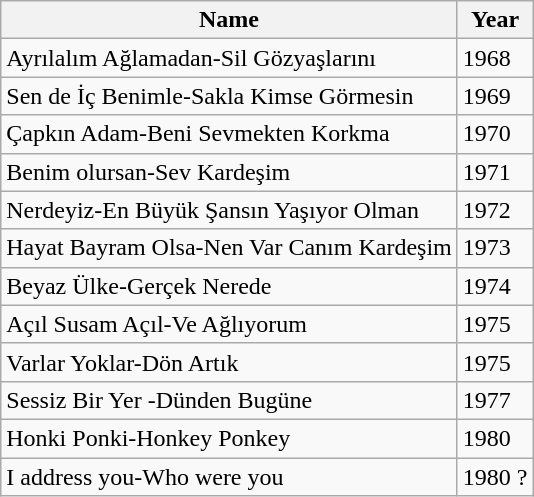<table class="sortable wikitable">
<tr>
<th>Name</th>
<th>Year</th>
</tr>
<tr>
<td>Ayrılalım Ağlamadan-Sil Gözyaşlarını</td>
<td>1968</td>
</tr>
<tr>
<td>Sen de İç Benimle-Sakla Kimse Görmesin</td>
<td>1969</td>
</tr>
<tr>
<td>Çapkın Adam-Beni Sevmekten Korkma</td>
<td>1970</td>
</tr>
<tr>
<td>Benim olursan-Sev Kardeşim</td>
<td>1971</td>
</tr>
<tr>
<td>Nerdeyiz-En Büyük Şansın Yaşıyor Olman</td>
<td>1972</td>
</tr>
<tr>
<td>Hayat Bayram Olsa-Nen Var Canım Kardeşim</td>
<td>1973</td>
</tr>
<tr>
<td>Beyaz Ülke-Gerçek Nerede</td>
<td>1974</td>
</tr>
<tr>
<td>Açıl Susam Açıl-Ve Ağlıyorum</td>
<td>1975</td>
</tr>
<tr>
<td>Varlar Yoklar-Dön Artık</td>
<td>1975</td>
</tr>
<tr>
<td>Sessiz Bir Yer -Dünden Bugüne</td>
<td>1977</td>
</tr>
<tr>
<td>Honki Ponki-Honkey Ponkey</td>
<td>1980</td>
</tr>
<tr>
<td>I address you-Who were you</td>
<td>1980 ?</td>
</tr>
</table>
